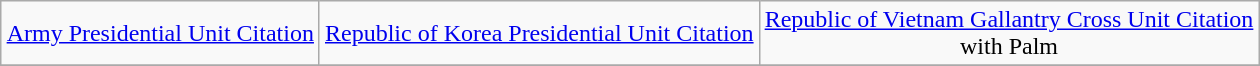<table class="wikitable" style="margin:1em auto; text-align:center;">
<tr>
<td><a href='#'>Army Presidential Unit Citation</a></td>
<td><a href='#'>Republic of Korea Presidential Unit Citation</a></td>
<td><a href='#'>Republic of Vietnam Gallantry Cross Unit Citation</a><br> with Palm</td>
</tr>
<tr>
</tr>
</table>
